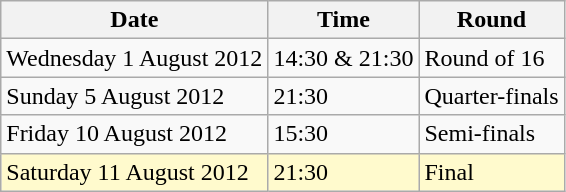<table class="wikitable">
<tr>
<th>Date</th>
<th>Time</th>
<th>Round</th>
</tr>
<tr>
<td>Wednesday 1 August 2012</td>
<td>14:30 & 21:30</td>
<td>Round of 16</td>
</tr>
<tr>
<td>Sunday 5 August 2012</td>
<td>21:30</td>
<td>Quarter-finals</td>
</tr>
<tr>
<td>Friday 10 August 2012</td>
<td>15:30</td>
<td>Semi-finals</td>
</tr>
<tr>
<td style=background:lemonchiffon>Saturday 11 August 2012</td>
<td style=background:lemonchiffon>21:30</td>
<td style=background:lemonchiffon>Final</td>
</tr>
</table>
